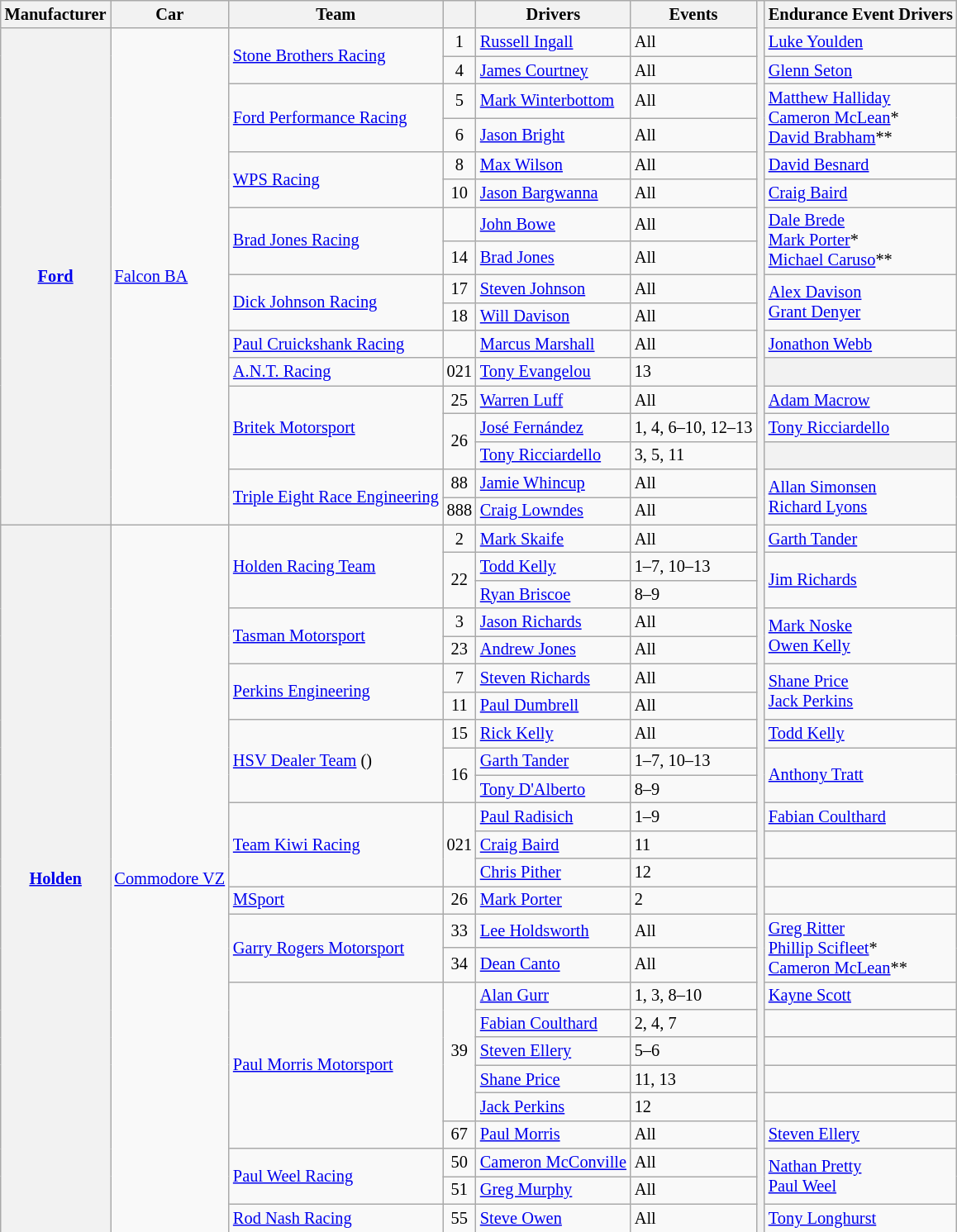<table class="wikitable" style="font-size: 85%;">
<tr>
<th>Manufacturer</th>
<th>Car</th>
<th>Team</th>
<th></th>
<th>Drivers</th>
<th>Events</th>
<th rowspan=43></th>
<th>Endurance Event Drivers</th>
</tr>
<tr>
<th rowspan=17><a href='#'>Ford</a></th>
<td rowspan=17><a href='#'>Falcon BA</a></td>
<td rowspan=2><a href='#'>Stone Brothers Racing</a></td>
<td align=center>1</td>
<td> <a href='#'>Russell Ingall</a></td>
<td>All</td>
<td> <a href='#'>Luke Youlden</a></td>
</tr>
<tr>
<td align=center>4</td>
<td> <a href='#'>James Courtney</a></td>
<td>All</td>
<td> <a href='#'>Glenn Seton</a></td>
</tr>
<tr>
<td rowspan=2><a href='#'>Ford Performance Racing</a></td>
<td align=center>5</td>
<td> <a href='#'>Mark Winterbottom</a></td>
<td>All</td>
<td rowspan=2> <a href='#'>Matthew Halliday</a> <br> <a href='#'>Cameron McLean</a>* <br> <a href='#'>David Brabham</a>**</td>
</tr>
<tr>
<td align=center>6</td>
<td> <a href='#'>Jason Bright</a></td>
<td>All</td>
</tr>
<tr>
<td rowspan=2><a href='#'>WPS Racing</a></td>
<td align=center>8</td>
<td> <a href='#'>Max Wilson</a></td>
<td>All</td>
<td> <a href='#'>David Besnard</a></td>
</tr>
<tr>
<td align=center>10</td>
<td> <a href='#'>Jason Bargwanna</a></td>
<td>All</td>
<td> <a href='#'>Craig Baird</a></td>
</tr>
<tr>
<td rowspan=2><a href='#'>Brad Jones Racing</a></td>
<td align=center></td>
<td> <a href='#'>John Bowe</a></td>
<td>All</td>
<td rowspan=2> <a href='#'>Dale Brede</a> <br> <a href='#'>Mark Porter</a>* <br> <a href='#'>Michael Caruso</a>**</td>
</tr>
<tr>
<td align=center>14</td>
<td> <a href='#'>Brad Jones</a></td>
<td>All</td>
</tr>
<tr>
<td rowspan=2><a href='#'>Dick Johnson Racing</a></td>
<td align=center>17</td>
<td> <a href='#'>Steven Johnson</a></td>
<td>All</td>
<td rowspan=2> <a href='#'>Alex Davison</a><br>  <a href='#'>Grant Denyer</a></td>
</tr>
<tr>
<td align=center>18</td>
<td> <a href='#'>Will Davison</a></td>
<td>All</td>
</tr>
<tr>
<td><a href='#'>Paul Cruickshank Racing</a></td>
<td align=center></td>
<td> <a href='#'>Marcus Marshall</a></td>
<td>All</td>
<td> <a href='#'>Jonathon Webb</a></td>
</tr>
<tr>
<td><a href='#'>A.N.T. Racing</a></td>
<td align=center>021</td>
<td> <a href='#'>Tony Evangelou</a></td>
<td>13</td>
<th></th>
</tr>
<tr>
<td rowspan=3><a href='#'>Britek Motorsport</a></td>
<td align=center>25</td>
<td> <a href='#'>Warren Luff</a></td>
<td>All</td>
<td> <a href='#'>Adam Macrow</a></td>
</tr>
<tr>
<td align=center rowspan=2>26</td>
<td> <a href='#'>José Fernández</a></td>
<td>1, 4, 6–10, 12–13</td>
<td> <a href='#'>Tony Ricciardello</a></td>
</tr>
<tr>
<td> <a href='#'>Tony Ricciardello</a></td>
<td>3, 5, 11</td>
<th></th>
</tr>
<tr>
<td rowspan=2><a href='#'>Triple Eight Race Engineering</a></td>
<td align=center>88</td>
<td> <a href='#'>Jamie Whincup</a></td>
<td>All</td>
<td rowspan=2> <a href='#'>Allan Simonsen</a><br> <a href='#'>Richard Lyons</a></td>
</tr>
<tr>
<td align=center>888</td>
<td> <a href='#'>Craig Lowndes</a></td>
<td>All</td>
</tr>
<tr>
<th rowspan=25><a href='#'>Holden</a></th>
<td rowspan=25><a href='#'>Commodore VZ</a></td>
<td rowspan=3><a href='#'>Holden Racing Team</a></td>
<td align=center>2</td>
<td> <a href='#'>Mark Skaife</a></td>
<td>All</td>
<td> <a href='#'>Garth Tander</a></td>
</tr>
<tr>
<td align=center rowspan=2>22</td>
<td> <a href='#'>Todd Kelly</a></td>
<td>1–7, 10–13</td>
<td rowspan=2> <a href='#'>Jim Richards</a></td>
</tr>
<tr>
<td> <a href='#'>Ryan Briscoe</a></td>
<td>8–9</td>
</tr>
<tr>
<td rowspan=2><a href='#'>Tasman Motorsport</a></td>
<td align=center>3</td>
<td> <a href='#'>Jason Richards</a></td>
<td>All</td>
<td rowspan=2> <a href='#'>Mark Noske</a><br>  <a href='#'>Owen Kelly</a></td>
</tr>
<tr>
<td align=center>23</td>
<td> <a href='#'>Andrew Jones</a></td>
<td>All</td>
</tr>
<tr>
<td rowspan=2><a href='#'>Perkins Engineering</a></td>
<td align=center>7</td>
<td> <a href='#'>Steven Richards</a></td>
<td>All</td>
<td rowspan=2> <a href='#'>Shane Price</a> <br> <a href='#'>Jack Perkins</a></td>
</tr>
<tr>
<td align=center>11</td>
<td> <a href='#'>Paul Dumbrell</a></td>
<td>All</td>
</tr>
<tr>
<td rowspan=3><a href='#'>HSV Dealer Team</a> ()</td>
<td align=center>15</td>
<td> <a href='#'>Rick Kelly</a></td>
<td>All</td>
<td> <a href='#'>Todd Kelly</a></td>
</tr>
<tr>
<td align=center rowspan=2>16</td>
<td> <a href='#'>Garth Tander</a></td>
<td>1–7, 10–13</td>
<td rowspan=2> <a href='#'>Anthony Tratt</a></td>
</tr>
<tr>
<td> <a href='#'>Tony D'Alberto</a></td>
<td>8–9</td>
</tr>
<tr>
<td rowspan=3><a href='#'>Team Kiwi Racing</a></td>
<td align=center rowspan=3>021</td>
<td> <a href='#'>Paul Radisich</a></td>
<td>1–9</td>
<td> <a href='#'>Fabian Coulthard</a></td>
</tr>
<tr>
<td> <a href='#'>Craig Baird</a></td>
<td>11</td>
<td></td>
</tr>
<tr>
<td> <a href='#'>Chris Pither</a></td>
<td>12</td>
<td></td>
</tr>
<tr>
<td><a href='#'>MSport</a></td>
<td align=center>26</td>
<td> <a href='#'>Mark Porter</a></td>
<td>2</td>
<td></td>
</tr>
<tr>
<td rowspan=2><a href='#'>Garry Rogers Motorsport</a></td>
<td align=center>33</td>
<td> <a href='#'>Lee Holdsworth</a></td>
<td>All</td>
<td rowspan=2> <a href='#'>Greg Ritter</a> <br> <a href='#'>Phillip Scifleet</a>* <br> <a href='#'>Cameron McLean</a>**</td>
</tr>
<tr>
<td align=center>34</td>
<td> <a href='#'>Dean Canto</a></td>
<td>All</td>
</tr>
<tr>
<td rowspan=6><a href='#'>Paul Morris Motorsport</a></td>
<td align=center rowspan=5>39</td>
<td> <a href='#'>Alan Gurr</a></td>
<td>1, 3, 8–10</td>
<td> <a href='#'>Kayne Scott</a></td>
</tr>
<tr>
<td> <a href='#'>Fabian Coulthard</a></td>
<td>2, 4, 7</td>
<td></td>
</tr>
<tr>
<td> <a href='#'>Steven Ellery</a></td>
<td>5–6</td>
<td></td>
</tr>
<tr>
<td> <a href='#'>Shane Price</a></td>
<td>11, 13</td>
<td></td>
</tr>
<tr>
<td> <a href='#'>Jack Perkins</a></td>
<td>12</td>
<td></td>
</tr>
<tr>
<td align=center>67</td>
<td> <a href='#'>Paul Morris</a></td>
<td>All</td>
<td> <a href='#'>Steven Ellery</a></td>
</tr>
<tr>
<td rowspan=2><a href='#'>Paul Weel Racing</a></td>
<td align=center>50</td>
<td> <a href='#'>Cameron McConville</a></td>
<td>All</td>
<td rowspan=2> <a href='#'>Nathan Pretty</a> <br> <a href='#'>Paul Weel</a></td>
</tr>
<tr>
<td align=center>51</td>
<td> <a href='#'>Greg Murphy</a></td>
<td>All</td>
</tr>
<tr>
<td><a href='#'>Rod Nash Racing</a></td>
<td align=center>55</td>
<td> <a href='#'>Steve Owen</a></td>
<td>All</td>
<td> <a href='#'>Tony Longhurst</a></td>
</tr>
<tr>
</tr>
</table>
